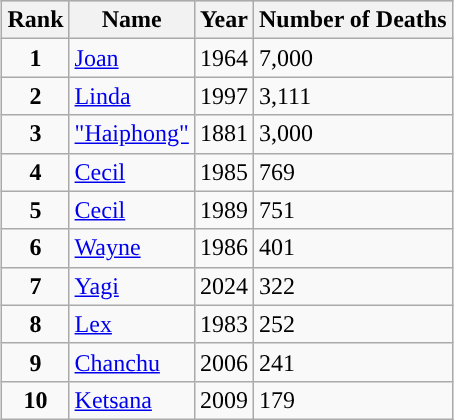<table class="wikitable" align="center" style="margin-left: auto; margin-right: auto; border: none;">
<tr style="background:#CCCCCC">
<th>Rank</th>
<th>Name</th>
<th>Year</th>
<th>Number of Deaths</th>
</tr>
<tr>
<td style="text-align:center"><strong>1</strong></td>
<td><a href='#'>Joan</a></td>
<td>1964</td>
<td>7,000</td>
</tr>
<tr>
<td style="text-align:center"><strong>2</strong></td>
<td><a href='#'>Linda</a></td>
<td>1997</td>
<td>3,111</td>
</tr>
<tr>
<td style="text-align:center"><strong>3</strong></td>
<td><a href='#'>"Haiphong"</a></td>
<td>1881</td>
<td>3,000</td>
</tr>
<tr>
<td style="text-align:center"><strong>4</strong></td>
<td><a href='#'>Cecil</a></td>
<td>1985</td>
<td>769</td>
</tr>
<tr>
<td style="text-align:center"><strong>5</strong></td>
<td><a href='#'>Cecil</a></td>
<td>1989</td>
<td>751</td>
</tr>
<tr>
<td style="text-align:center"><strong>6</strong></td>
<td><a href='#'>Wayne</a></td>
<td>1986</td>
<td>401</td>
</tr>
<tr>
<td style="text-align:center"><strong>7</strong></td>
<td><a href='#'>Yagi</a></td>
<td>2024</td>
<td>322</td>
</tr>
<tr>
<td style="text-align: center;"><strong>8</strong></td>
<td><a href='#'>Lex</a></td>
<td>1983</td>
<td>252</td>
</tr>
<tr>
<td style="text-align:center "><strong>9</strong></td>
<td><a href='#'>Chanchu</a></td>
<td>2006</td>
<td>241</td>
</tr>
<tr>
<td style="text-align:center "><strong>10</strong></td>
<td><a href='#'>Ketsana</a></td>
<td>2009</td>
<td>179</td>
</tr>
<tr>
</tr>
</table>
